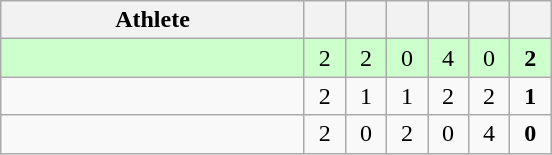<table class=wikitable style="text-align:center">
<tr>
<th width=195>Athlete</th>
<th width=20></th>
<th width=20></th>
<th width=20></th>
<th width=20></th>
<th width=20></th>
<th width=20></th>
</tr>
<tr bgcolor=ccffcc>
<td style="text-align:left"></td>
<td>2</td>
<td>2</td>
<td>0</td>
<td>4</td>
<td>0</td>
<td><strong>2</strong></td>
</tr>
<tr>
<td style="text-align:left"></td>
<td>2</td>
<td>1</td>
<td>1</td>
<td>2</td>
<td>2</td>
<td><strong>1</strong></td>
</tr>
<tr>
<td style="text-align:left"></td>
<td>2</td>
<td>0</td>
<td>2</td>
<td>0</td>
<td>4</td>
<td><strong>0</strong></td>
</tr>
</table>
